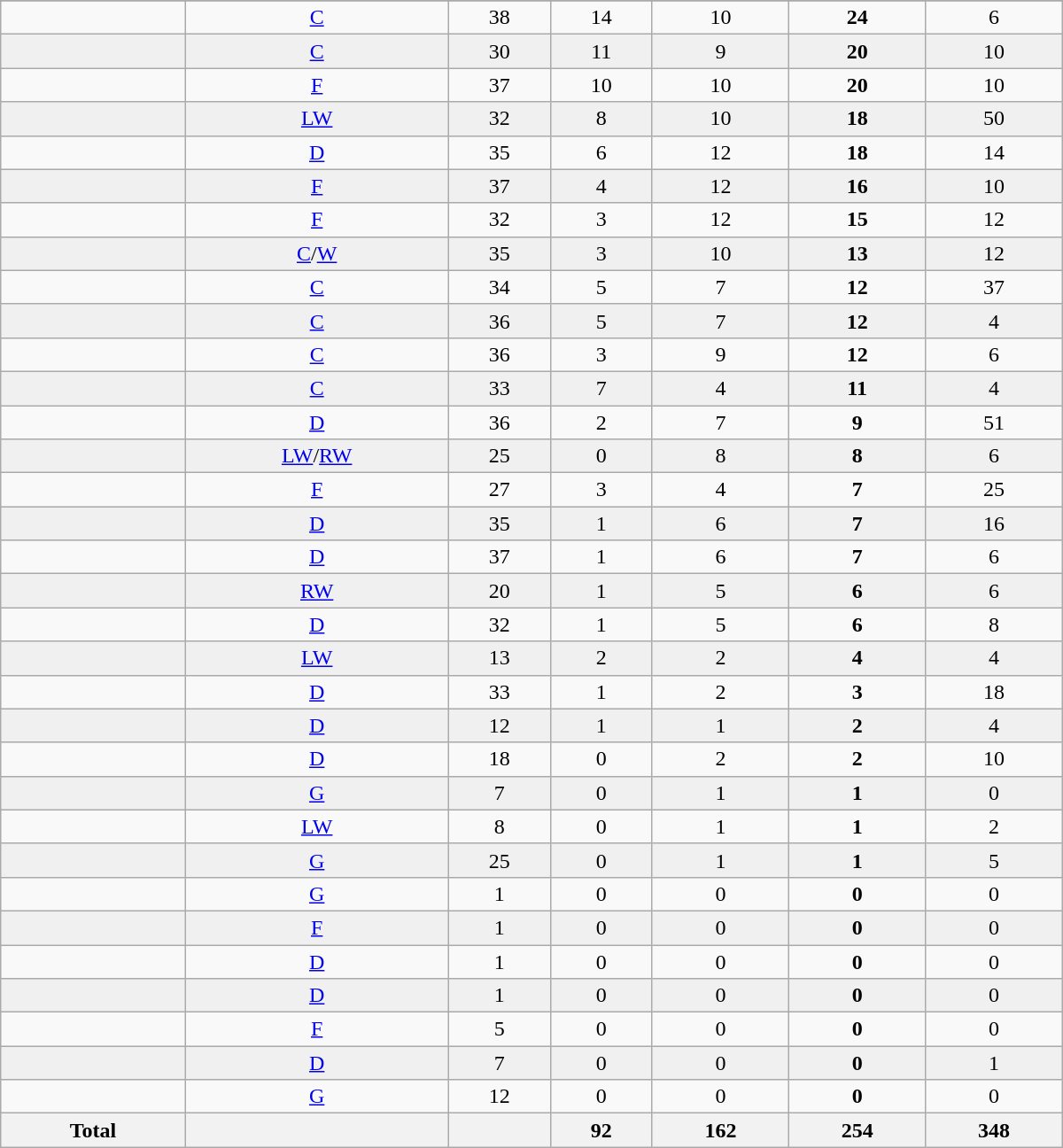<table class="wikitable sortable" width ="800">
<tr align="center">
</tr>
<tr align="center" bgcolor="">
<td></td>
<td><a href='#'>C</a></td>
<td>38</td>
<td>14</td>
<td>10</td>
<td><strong>24</strong></td>
<td>6</td>
</tr>
<tr align="center" bgcolor="f0f0f0">
<td></td>
<td><a href='#'>C</a></td>
<td>30</td>
<td>11</td>
<td>9</td>
<td><strong>20</strong></td>
<td>10</td>
</tr>
<tr align="center" bgcolor="">
<td></td>
<td><a href='#'>F</a></td>
<td>37</td>
<td>10</td>
<td>10</td>
<td><strong>20</strong></td>
<td>10</td>
</tr>
<tr align="center" bgcolor="f0f0f0">
<td></td>
<td><a href='#'>LW</a></td>
<td>32</td>
<td>8</td>
<td>10</td>
<td><strong>18</strong></td>
<td>50</td>
</tr>
<tr align="center" bgcolor="">
<td></td>
<td><a href='#'>D</a></td>
<td>35</td>
<td>6</td>
<td>12</td>
<td><strong>18</strong></td>
<td>14</td>
</tr>
<tr align="center" bgcolor="f0f0f0">
<td></td>
<td><a href='#'>F</a></td>
<td>37</td>
<td>4</td>
<td>12</td>
<td><strong>16</strong></td>
<td>10</td>
</tr>
<tr align="center" bgcolor="">
<td></td>
<td><a href='#'>F</a></td>
<td>32</td>
<td>3</td>
<td>12</td>
<td><strong>15</strong></td>
<td>12</td>
</tr>
<tr align="center" bgcolor="f0f0f0">
<td></td>
<td><a href='#'>C</a>/<a href='#'>W</a></td>
<td>35</td>
<td>3</td>
<td>10</td>
<td><strong>13</strong></td>
<td>12</td>
</tr>
<tr align="center" bgcolor="">
<td></td>
<td><a href='#'>C</a></td>
<td>34</td>
<td>5</td>
<td>7</td>
<td><strong>12</strong></td>
<td>37</td>
</tr>
<tr align="center" bgcolor="f0f0f0">
<td></td>
<td><a href='#'>C</a></td>
<td>36</td>
<td>5</td>
<td>7</td>
<td><strong>12</strong></td>
<td>4</td>
</tr>
<tr align="center" bgcolor="">
<td></td>
<td><a href='#'>C</a></td>
<td>36</td>
<td>3</td>
<td>9</td>
<td><strong>12</strong></td>
<td>6</td>
</tr>
<tr align="center" bgcolor="f0f0f0">
<td></td>
<td><a href='#'>C</a></td>
<td>33</td>
<td>7</td>
<td>4</td>
<td><strong>11</strong></td>
<td>4</td>
</tr>
<tr align="center" bgcolor="">
<td></td>
<td><a href='#'>D</a></td>
<td>36</td>
<td>2</td>
<td>7</td>
<td><strong>9</strong></td>
<td>51</td>
</tr>
<tr align="center" bgcolor="f0f0f0">
<td></td>
<td><a href='#'>LW</a>/<a href='#'>RW</a></td>
<td>25</td>
<td>0</td>
<td>8</td>
<td><strong>8</strong></td>
<td>6</td>
</tr>
<tr align="center" bgcolor="">
<td></td>
<td><a href='#'>F</a></td>
<td>27</td>
<td>3</td>
<td>4</td>
<td><strong>7</strong></td>
<td>25</td>
</tr>
<tr align="center" bgcolor="f0f0f0">
<td></td>
<td><a href='#'>D</a></td>
<td>35</td>
<td>1</td>
<td>6</td>
<td><strong>7</strong></td>
<td>16</td>
</tr>
<tr align="center" bgcolor="">
<td></td>
<td><a href='#'>D</a></td>
<td>37</td>
<td>1</td>
<td>6</td>
<td><strong>7</strong></td>
<td>6</td>
</tr>
<tr align="center" bgcolor="f0f0f0">
<td></td>
<td><a href='#'>RW</a></td>
<td>20</td>
<td>1</td>
<td>5</td>
<td><strong>6</strong></td>
<td>6</td>
</tr>
<tr align="center" bgcolor="">
<td></td>
<td><a href='#'>D</a></td>
<td>32</td>
<td>1</td>
<td>5</td>
<td><strong>6</strong></td>
<td>8</td>
</tr>
<tr align="center" bgcolor="f0f0f0">
<td></td>
<td><a href='#'>LW</a></td>
<td>13</td>
<td>2</td>
<td>2</td>
<td><strong>4</strong></td>
<td>4</td>
</tr>
<tr align="center" bgcolor="">
<td></td>
<td><a href='#'>D</a></td>
<td>33</td>
<td>1</td>
<td>2</td>
<td><strong>3</strong></td>
<td>18</td>
</tr>
<tr align="center" bgcolor="f0f0f0">
<td></td>
<td><a href='#'>D</a></td>
<td>12</td>
<td>1</td>
<td>1</td>
<td><strong>2</strong></td>
<td>4</td>
</tr>
<tr align="center" bgcolor="">
<td></td>
<td><a href='#'>D</a></td>
<td>18</td>
<td>0</td>
<td>2</td>
<td><strong>2</strong></td>
<td>10</td>
</tr>
<tr align="center" bgcolor="f0f0f0">
<td></td>
<td><a href='#'>G</a></td>
<td>7</td>
<td>0</td>
<td>1</td>
<td><strong>1</strong></td>
<td>0</td>
</tr>
<tr align="center" bgcolor="">
<td></td>
<td><a href='#'>LW</a></td>
<td>8</td>
<td>0</td>
<td>1</td>
<td><strong>1</strong></td>
<td>2</td>
</tr>
<tr align="center" bgcolor="f0f0f0">
<td></td>
<td><a href='#'>G</a></td>
<td>25</td>
<td>0</td>
<td>1</td>
<td><strong>1</strong></td>
<td>5</td>
</tr>
<tr align="center" bgcolor="">
<td></td>
<td><a href='#'>G</a></td>
<td>1</td>
<td>0</td>
<td>0</td>
<td><strong>0</strong></td>
<td>0</td>
</tr>
<tr align="center" bgcolor="f0f0f0">
<td></td>
<td><a href='#'>F</a></td>
<td>1</td>
<td>0</td>
<td>0</td>
<td><strong>0</strong></td>
<td>0</td>
</tr>
<tr align="center" bgcolor="">
<td></td>
<td><a href='#'>D</a></td>
<td>1</td>
<td>0</td>
<td>0</td>
<td><strong>0</strong></td>
<td>0</td>
</tr>
<tr align="center" bgcolor="f0f0f0">
<td></td>
<td><a href='#'>D</a></td>
<td>1</td>
<td>0</td>
<td>0</td>
<td><strong>0</strong></td>
<td>0</td>
</tr>
<tr align="center" bgcolor="">
<td></td>
<td><a href='#'>F</a></td>
<td>5</td>
<td>0</td>
<td>0</td>
<td><strong>0</strong></td>
<td>0</td>
</tr>
<tr align="center" bgcolor="f0f0f0">
<td></td>
<td><a href='#'>D</a></td>
<td>7</td>
<td>0</td>
<td>0</td>
<td><strong>0</strong></td>
<td>1</td>
</tr>
<tr align="center" bgcolor="">
<td></td>
<td><a href='#'>G</a></td>
<td>12</td>
<td>0</td>
<td>0</td>
<td><strong>0</strong></td>
<td>0</td>
</tr>
<tr>
<th>Total</th>
<th></th>
<th></th>
<th>92</th>
<th>162</th>
<th>254</th>
<th>348</th>
</tr>
</table>
